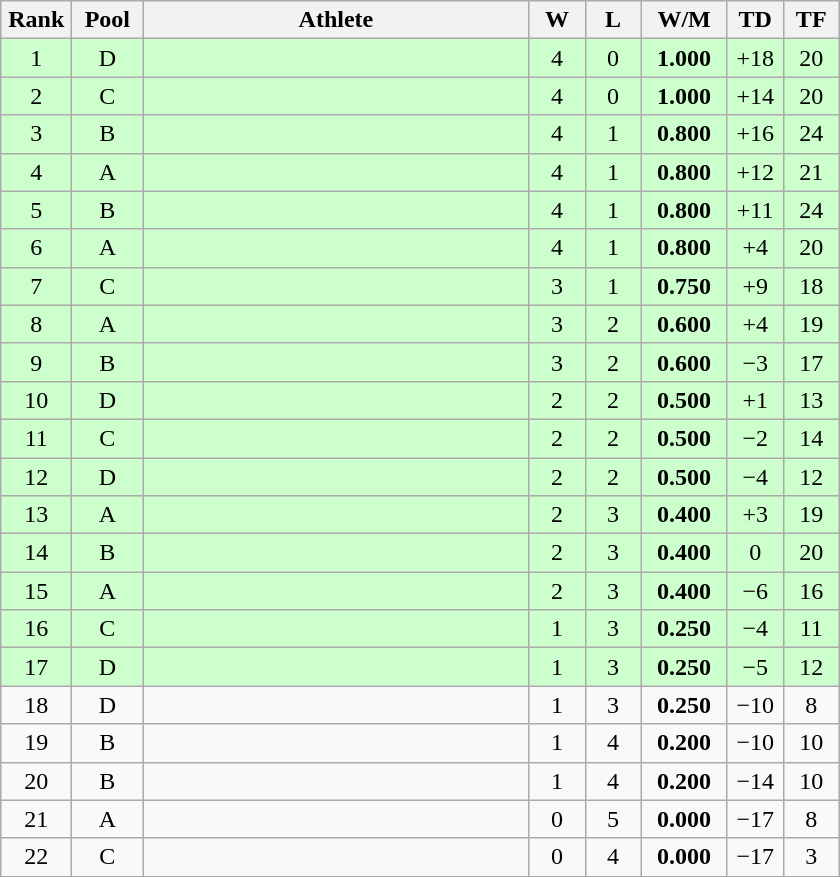<table class=wikitable style="text-align:center">
<tr>
<th width=40>Rank</th>
<th width=40>Pool</th>
<th width=250>Athlete</th>
<th width=30>W</th>
<th width=30>L</th>
<th width=50>W/M</th>
<th width=30>TD</th>
<th width=30>TF</th>
</tr>
<tr bgcolor="ccffcc">
<td>1</td>
<td>D</td>
<td align=left></td>
<td>4</td>
<td>0</td>
<td><strong>1.000</strong></td>
<td>+18</td>
<td>20</td>
</tr>
<tr bgcolor="ccffcc">
<td>2</td>
<td>C</td>
<td align=left></td>
<td>4</td>
<td>0</td>
<td><strong>1.000</strong></td>
<td>+14</td>
<td>20</td>
</tr>
<tr bgcolor="ccffcc">
<td>3</td>
<td>B</td>
<td align=left></td>
<td>4</td>
<td>1</td>
<td><strong>0.800</strong></td>
<td>+16</td>
<td>24</td>
</tr>
<tr bgcolor="ccffcc">
<td>4</td>
<td>A</td>
<td align=left></td>
<td>4</td>
<td>1</td>
<td><strong>0.800</strong></td>
<td>+12</td>
<td>21</td>
</tr>
<tr bgcolor="ccffcc">
<td>5</td>
<td>B</td>
<td align=left></td>
<td>4</td>
<td>1</td>
<td><strong>0.800</strong></td>
<td>+11</td>
<td>24</td>
</tr>
<tr bgcolor="ccffcc">
<td>6</td>
<td>A</td>
<td align=left></td>
<td>4</td>
<td>1</td>
<td><strong>0.800</strong></td>
<td>+4</td>
<td>20</td>
</tr>
<tr bgcolor="ccffcc">
<td>7</td>
<td>C</td>
<td align=left></td>
<td>3</td>
<td>1</td>
<td><strong>0.750</strong></td>
<td>+9</td>
<td>18</td>
</tr>
<tr bgcolor="ccffcc">
<td>8</td>
<td>A</td>
<td align=left></td>
<td>3</td>
<td>2</td>
<td><strong>0.600</strong></td>
<td>+4</td>
<td>19</td>
</tr>
<tr bgcolor="ccffcc">
<td>9</td>
<td>B</td>
<td align=left></td>
<td>3</td>
<td>2</td>
<td><strong>0.600</strong></td>
<td>−3</td>
<td>17</td>
</tr>
<tr bgcolor="ccffcc">
<td>10</td>
<td>D</td>
<td align=left></td>
<td>2</td>
<td>2</td>
<td><strong>0.500</strong></td>
<td>+1</td>
<td>13</td>
</tr>
<tr bgcolor="ccffcc">
<td>11</td>
<td>C</td>
<td align=left></td>
<td>2</td>
<td>2</td>
<td><strong>0.500</strong></td>
<td>−2</td>
<td>14</td>
</tr>
<tr bgcolor="ccffcc">
<td>12</td>
<td>D</td>
<td align=left></td>
<td>2</td>
<td>2</td>
<td><strong>0.500</strong></td>
<td>−4</td>
<td>12</td>
</tr>
<tr bgcolor="ccffcc">
<td>13</td>
<td>A</td>
<td align=left></td>
<td>2</td>
<td>3</td>
<td><strong>0.400</strong></td>
<td>+3</td>
<td>19</td>
</tr>
<tr bgcolor="ccffcc">
<td>14</td>
<td>B</td>
<td align=left></td>
<td>2</td>
<td>3</td>
<td><strong>0.400</strong></td>
<td>0</td>
<td>20</td>
</tr>
<tr bgcolor="ccffcc">
<td>15</td>
<td>A</td>
<td align=left></td>
<td>2</td>
<td>3</td>
<td><strong>0.400</strong></td>
<td>−6</td>
<td>16</td>
</tr>
<tr bgcolor="ccffcc">
<td>16</td>
<td>C</td>
<td align=left></td>
<td>1</td>
<td>3</td>
<td><strong>0.250</strong></td>
<td>−4</td>
<td>11</td>
</tr>
<tr bgcolor="ccffcc">
<td>17</td>
<td>D</td>
<td align=left></td>
<td>1</td>
<td>3</td>
<td><strong>0.250</strong></td>
<td>−5</td>
<td>12</td>
</tr>
<tr>
<td>18</td>
<td>D</td>
<td align=left></td>
<td>1</td>
<td>3</td>
<td><strong>0.250</strong></td>
<td>−10</td>
<td>8</td>
</tr>
<tr>
<td>19</td>
<td>B</td>
<td align=left></td>
<td>1</td>
<td>4</td>
<td><strong>0.200</strong></td>
<td>−10</td>
<td>10</td>
</tr>
<tr>
<td>20</td>
<td>B</td>
<td align=left></td>
<td>1</td>
<td>4</td>
<td><strong>0.200</strong></td>
<td>−14</td>
<td>10</td>
</tr>
<tr>
<td>21</td>
<td>A</td>
<td align=left></td>
<td>0</td>
<td>5</td>
<td><strong>0.000</strong></td>
<td>−17</td>
<td>8</td>
</tr>
<tr>
<td>22</td>
<td>C</td>
<td align=left></td>
<td>0</td>
<td>4</td>
<td><strong>0.000</strong></td>
<td>−17</td>
<td>3</td>
</tr>
</table>
